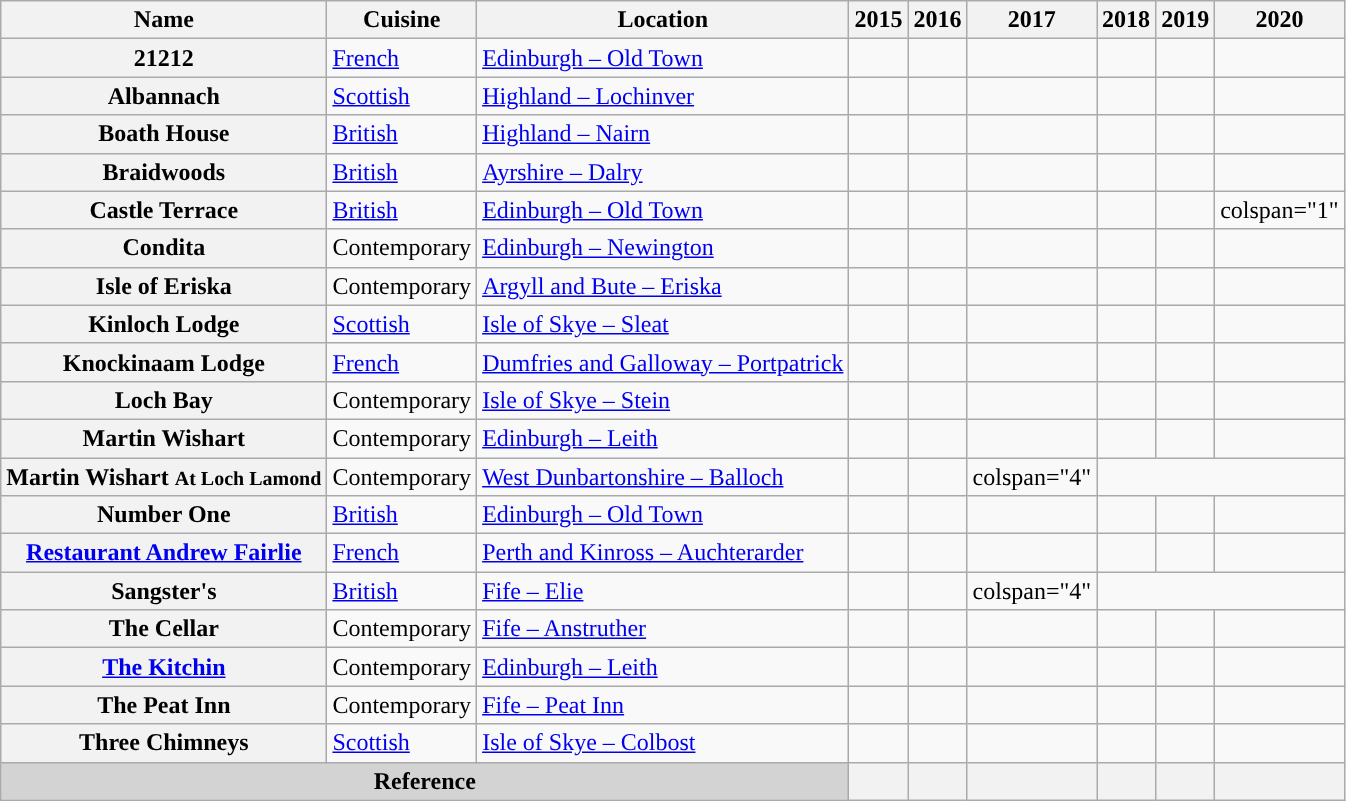<table class="wikitable sortable plainrowheaders">
<tr>
<th scope="col">Name</th>
<th scope="col">Cuisine</th>
<th scope="col">Location</th>
<th scope="col">2015</th>
<th scope="col">2016</th>
<th scope="col">2017</th>
<th scope="col">2018</th>
<th scope="col">2019</th>
<th scope="col">2020</th>
</tr>
<tr>
<th scope="row">21212</th>
<td><a href='#'>French</a></td>
<td><a href='#'>Edinburgh – Old Town</a></td>
<td></td>
<td></td>
<td></td>
<td></td>
<td></td>
<td></td>
</tr>
<tr>
<th scope="row">Albannach</th>
<td><a href='#'>Scottish</a></td>
<td><a href='#'>Highland – Lochinver</a></td>
<td></td>
<td></td>
<td></td>
<td></td>
<td></td>
<td></td>
</tr>
<tr>
<th scope="row">Boath House</th>
<td><a href='#'>British</a></td>
<td><a href='#'>Highland – Nairn</a></td>
<td></td>
<td></td>
<td></td>
<td></td>
<td></td>
<td></td>
</tr>
<tr>
<th scope="row">Braidwoods</th>
<td><a href='#'>British</a></td>
<td><a href='#'>Ayrshire – Dalry</a></td>
<td></td>
<td></td>
<td></td>
<td></td>
<td></td>
<td></td>
</tr>
<tr>
<th scope="row">Castle Terrace</th>
<td><a href='#'>British</a></td>
<td><a href='#'>Edinburgh – Old Town</a></td>
<td></td>
<td></td>
<td></td>
<td></td>
<td></td>
<td>colspan="1" </td>
</tr>
<tr>
<th scope="row">Condita</th>
<td>Contemporary</td>
<td><a href='#'>Edinburgh – Newington</a></td>
<td></td>
<td></td>
<td></td>
<td></td>
<td></td>
<td></td>
</tr>
<tr>
<th scope="row">Isle of Eriska</th>
<td>Contemporary</td>
<td><a href='#'>Argyll and Bute – Eriska</a></td>
<td></td>
<td></td>
<td></td>
<td></td>
<td></td>
<td></td>
</tr>
<tr>
<th scope="row">Kinloch Lodge</th>
<td><a href='#'>Scottish</a></td>
<td><a href='#'>Isle of Skye – Sleat</a></td>
<td></td>
<td></td>
<td></td>
<td></td>
<td></td>
<td></td>
</tr>
<tr>
<th scope="row">Knockinaam Lodge</th>
<td><a href='#'>French</a></td>
<td><a href='#'>Dumfries and Galloway – Portpatrick</a></td>
<td></td>
<td></td>
<td></td>
<td></td>
<td></td>
<td></td>
</tr>
<tr>
<th scope="row">Loch Bay</th>
<td>Contemporary</td>
<td><a href='#'>Isle of Skye – Stein</a></td>
<td></td>
<td></td>
<td></td>
<td></td>
<td></td>
<td></td>
</tr>
<tr>
<th scope="row">Martin Wishart</th>
<td>Contemporary</td>
<td><a href='#'>Edinburgh – Leith</a></td>
<td></td>
<td></td>
<td></td>
<td></td>
<td></td>
<td></td>
</tr>
<tr>
<th scope="row">Martin Wishart <small>At Loch Lamond</small></th>
<td>Contemporary</td>
<td><a href='#'>West Dunbartonshire – Balloch</a></td>
<td></td>
<td></td>
<td>colspan="4" </td>
</tr>
<tr>
<th scope="row">Number One</th>
<td><a href='#'>British</a></td>
<td><a href='#'>Edinburgh – Old Town</a></td>
<td></td>
<td></td>
<td></td>
<td></td>
<td></td>
<td></td>
</tr>
<tr>
<th scope="row"><a href='#'>Restaurant Andrew Fairlie</a></th>
<td><a href='#'>French</a></td>
<td><a href='#'>Perth and Kinross – Auchterarder</a></td>
<td></td>
<td></td>
<td></td>
<td></td>
<td></td>
<td></td>
</tr>
<tr>
<th scope="row">Sangster's</th>
<td><a href='#'>British</a></td>
<td><a href='#'>Fife – Elie</a></td>
<td></td>
<td></td>
<td>colspan="4" </td>
</tr>
<tr>
<th scope="row">The Cellar</th>
<td>Contemporary</td>
<td><a href='#'>Fife – Anstruther</a></td>
<td></td>
<td></td>
<td></td>
<td></td>
<td></td>
<td></td>
</tr>
<tr>
<th scope="row"><a href='#'>The Kitchin</a></th>
<td>Contemporary</td>
<td><a href='#'>Edinburgh – Leith</a></td>
<td></td>
<td></td>
<td></td>
<td></td>
<td></td>
<td></td>
</tr>
<tr>
<th scope="row">The Peat Inn</th>
<td>Contemporary</td>
<td><a href='#'>Fife – Peat Inn</a></td>
<td></td>
<td></td>
<td></td>
<td></td>
<td></td>
<td></td>
</tr>
<tr>
<th scope="row">Three Chimneys</th>
<td><a href='#'>Scottish</a></td>
<td><a href='#'>Isle of Skye – Colbost</a></td>
<td></td>
<td></td>
<td></td>
<td></td>
<td></td>
<td></td>
</tr>
<tr>
<th colspan="3" style="text-align: center;background: lightgray;">Reference</th>
<th></th>
<th></th>
<th></th>
<th></th>
<th></th>
<th></th>
</tr>
</table>
